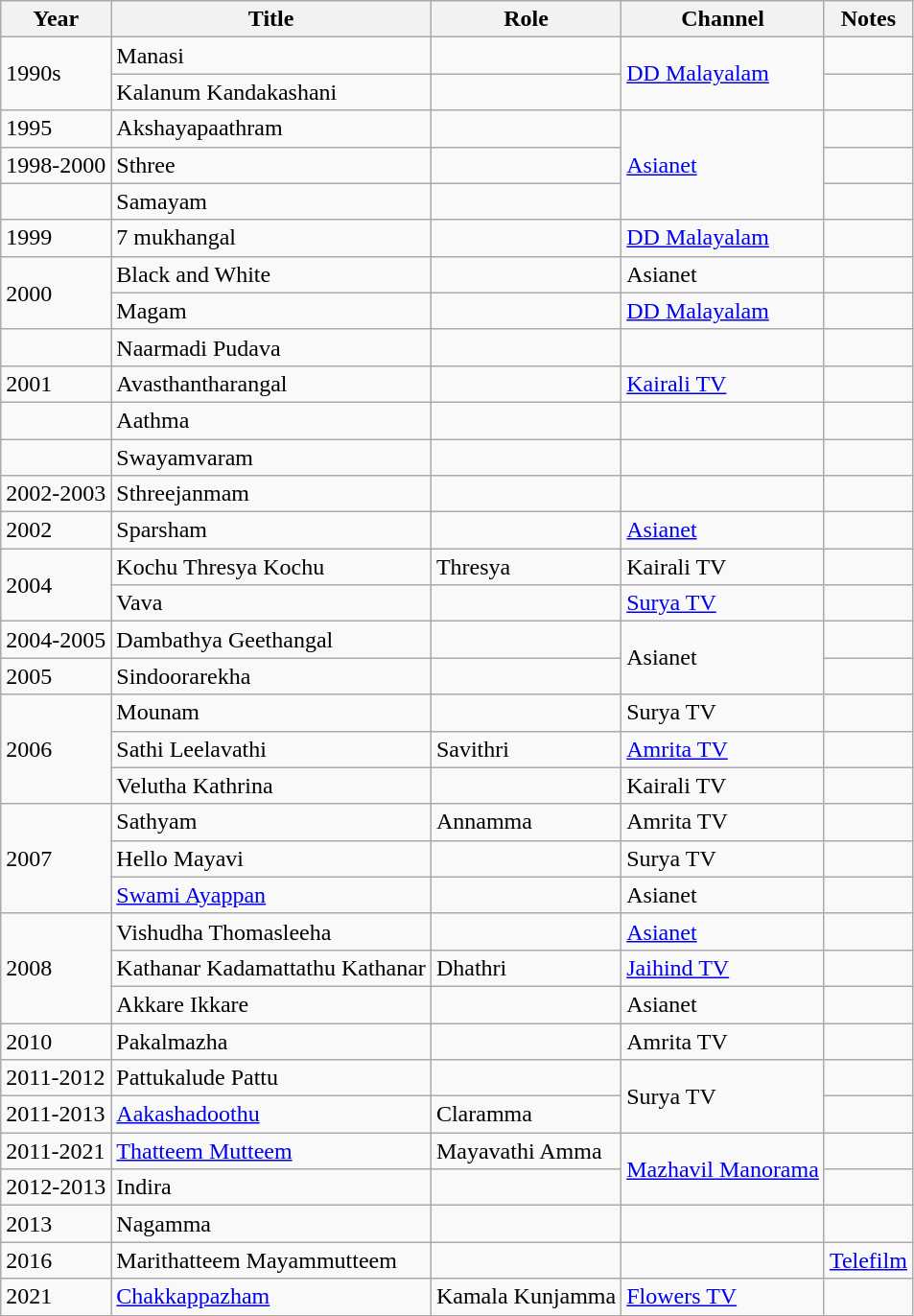<table class="wikitable">
<tr>
<th scope="col">Year</th>
<th scope="col">Title</th>
<th scope="col">Role</th>
<th scope="col">Channel</th>
<th scope="col">Notes</th>
</tr>
<tr>
<td rowspan="2">1990s</td>
<td>Manasi</td>
<td></td>
<td rowspan="2"><a href='#'>DD Malayalam</a></td>
<td></td>
</tr>
<tr>
<td>Kalanum Kandakashani</td>
<td></td>
<td></td>
</tr>
<tr>
<td>1995</td>
<td>Akshayapaathram</td>
<td></td>
<td rowspan="3"><a href='#'>Asianet</a></td>
<td></td>
</tr>
<tr>
<td>1998-2000</td>
<td>Sthree</td>
<td></td>
<td></td>
</tr>
<tr>
<td></td>
<td>Samayam</td>
<td></td>
<td></td>
</tr>
<tr>
<td>1999</td>
<td>7 mukhangal</td>
<td></td>
<td><a href='#'>DD Malayalam</a></td>
<td></td>
</tr>
<tr>
<td rowspan="2">2000</td>
<td>Black and White</td>
<td></td>
<td>Asianet</td>
<td></td>
</tr>
<tr>
<td>Magam</td>
<td></td>
<td><a href='#'>DD Malayalam</a></td>
<td></td>
</tr>
<tr>
<td></td>
<td>Naarmadi Pudava</td>
<td></td>
<td></td>
<td></td>
</tr>
<tr>
<td>2001</td>
<td>Avasthantharangal</td>
<td></td>
<td><a href='#'>Kairali TV</a></td>
<td></td>
</tr>
<tr>
<td></td>
<td>Aathma</td>
<td></td>
<td></td>
<td></td>
</tr>
<tr>
<td></td>
<td>Swayamvaram</td>
<td></td>
<td></td>
<td></td>
</tr>
<tr>
<td>2002-2003</td>
<td>Sthreejanmam</td>
<td></td>
<td></td>
<td></td>
</tr>
<tr>
<td>2002</td>
<td>Sparsham</td>
<td></td>
<td><a href='#'>Asianet</a></td>
<td></td>
</tr>
<tr>
<td rowspan="2">2004</td>
<td>Kochu Thresya Kochu</td>
<td>Thresya</td>
<td>Kairali TV</td>
<td></td>
</tr>
<tr>
<td>Vava</td>
<td></td>
<td><a href='#'>Surya TV</a></td>
<td></td>
</tr>
<tr>
<td>2004-2005</td>
<td>Dambathya Geethangal</td>
<td></td>
<td rowspan="2">Asianet</td>
<td></td>
</tr>
<tr>
<td>2005</td>
<td>Sindoorarekha</td>
<td></td>
<td></td>
</tr>
<tr>
<td rowspan="3">2006</td>
<td>Mounam</td>
<td></td>
<td>Surya TV</td>
<td></td>
</tr>
<tr>
<td>Sathi Leelavathi</td>
<td>Savithri</td>
<td><a href='#'>Amrita TV</a></td>
<td></td>
</tr>
<tr>
<td>Velutha Kathrina</td>
<td></td>
<td>Kairali TV</td>
<td></td>
</tr>
<tr>
<td rowspan="3">2007</td>
<td>Sathyam</td>
<td>Annamma</td>
<td>Amrita TV</td>
<td></td>
</tr>
<tr>
<td>Hello Mayavi</td>
<td></td>
<td>Surya TV</td>
<td></td>
</tr>
<tr>
<td><a href='#'>Swami Ayappan</a></td>
<td></td>
<td>Asianet</td>
<td></td>
</tr>
<tr>
<td rowspan="3">2008</td>
<td>Vishudha Thomasleeha</td>
<td></td>
<td><a href='#'>Asianet</a></td>
<td></td>
</tr>
<tr>
<td>Kathanar Kadamattathu Kathanar</td>
<td>Dhathri</td>
<td><a href='#'>Jaihind TV</a></td>
<td></td>
</tr>
<tr>
<td>Akkare Ikkare</td>
<td></td>
<td>Asianet</td>
<td></td>
</tr>
<tr>
<td>2010</td>
<td>Pakalmazha</td>
<td></td>
<td>Amrita TV</td>
<td></td>
</tr>
<tr>
<td>2011-2012</td>
<td>Pattukalude Pattu</td>
<td></td>
<td rowspan="2">Surya TV</td>
<td></td>
</tr>
<tr>
<td>2011-2013</td>
<td><a href='#'>Aakashadoothu</a></td>
<td>Claramma</td>
<td></td>
</tr>
<tr>
<td>2011-2021</td>
<td><a href='#'>Thatteem Mutteem</a></td>
<td>Mayavathi Amma</td>
<td rowspan="2"><a href='#'>Mazhavil Manorama</a></td>
<td></td>
</tr>
<tr>
<td>2012-2013</td>
<td>Indira</td>
<td></td>
<td></td>
</tr>
<tr>
<td>2013</td>
<td>Nagamma</td>
<td></td>
<td></td>
<td></td>
</tr>
<tr>
<td>2016</td>
<td>Marithatteem Mayammutteem</td>
<td></td>
<td></td>
<td><a href='#'>Telefilm</a></td>
</tr>
<tr>
<td>2021</td>
<td><a href='#'>Chakkappazham</a></td>
<td>Kamala Kunjamma</td>
<td><a href='#'>Flowers TV</a></td>
<td></td>
</tr>
</table>
